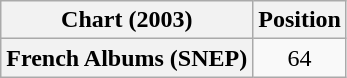<table class="wikitable plainrowheaders" style="text-align:center">
<tr>
<th scope="col">Chart (2003)</th>
<th scope="col">Position</th>
</tr>
<tr>
<th scope="row">French Albums (SNEP)</th>
<td>64</td>
</tr>
</table>
